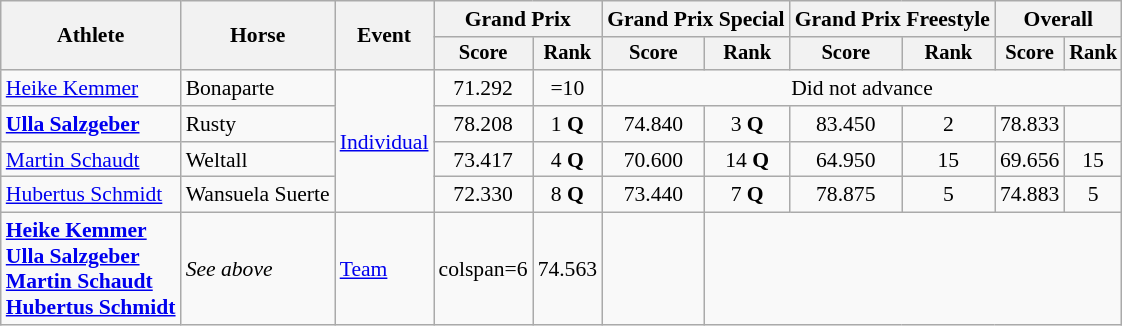<table class=wikitable style="font-size:90%">
<tr>
<th rowspan="2">Athlete</th>
<th rowspan="2">Horse</th>
<th rowspan="2">Event</th>
<th colspan="2">Grand Prix</th>
<th colspan="2">Grand Prix Special</th>
<th colspan="2">Grand Prix Freestyle</th>
<th colspan="2">Overall</th>
</tr>
<tr style="font-size:95%">
<th>Score</th>
<th>Rank</th>
<th>Score</th>
<th>Rank</th>
<th>Score</th>
<th>Rank</th>
<th>Score</th>
<th>Rank</th>
</tr>
<tr align=center>
<td align=left><a href='#'>Heike Kemmer</a></td>
<td align=left>Bonaparte</td>
<td align=left rowspan=4><a href='#'>Individual</a></td>
<td>71.292</td>
<td>=10</td>
<td colspan=6>Did not advance</td>
</tr>
<tr align=center>
<td align=left><strong><a href='#'>Ulla Salzgeber</a></strong></td>
<td align=left>Rusty</td>
<td>78.208</td>
<td>1 <strong>Q</strong></td>
<td>74.840</td>
<td>3 <strong>Q</strong></td>
<td>83.450</td>
<td>2</td>
<td>78.833</td>
<td></td>
</tr>
<tr align=center>
<td align=left><a href='#'>Martin Schaudt</a></td>
<td align=left>Weltall</td>
<td>73.417</td>
<td>4 <strong>Q</strong></td>
<td>70.600</td>
<td>14 <strong>Q</strong></td>
<td>64.950</td>
<td>15</td>
<td>69.656</td>
<td>15</td>
</tr>
<tr align=center>
<td align=left><a href='#'>Hubertus Schmidt</a></td>
<td align=left>Wansuela Suerte</td>
<td>72.330</td>
<td>8 <strong>Q</strong></td>
<td>73.440</td>
<td>7 <strong>Q</strong></td>
<td>78.875</td>
<td>5</td>
<td>74.883</td>
<td>5</td>
</tr>
<tr align=center>
<td align=left><strong><a href='#'>Heike Kemmer</a><br><a href='#'>Ulla Salzgeber</a><br><a href='#'>Martin Schaudt</a><br><a href='#'>Hubertus Schmidt</a></strong></td>
<td align=left><em>See above</em></td>
<td align=left><a href='#'>Team</a></td>
<td>colspan=6 </td>
<td>74.563</td>
<td></td>
</tr>
</table>
